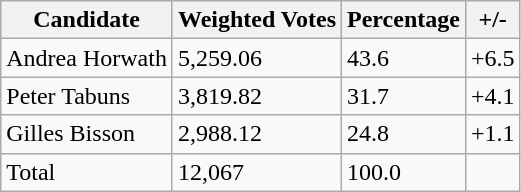<table class="wikitable">
<tr>
<th>Candidate</th>
<th>Weighted Votes</th>
<th>Percentage</th>
<th>+/-</th>
</tr>
<tr>
<td>Andrea Horwath</td>
<td>5,259.06</td>
<td>43.6</td>
<td>+6.5</td>
</tr>
<tr>
<td>Peter Tabuns</td>
<td>3,819.82</td>
<td>31.7</td>
<td>+4.1</td>
</tr>
<tr>
<td>Gilles Bisson</td>
<td>2,988.12</td>
<td>24.8</td>
<td>+1.1</td>
</tr>
<tr>
<td>Total</td>
<td>12,067</td>
<td>100.0</td>
</tr>
</table>
